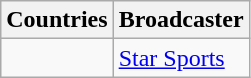<table class="wikitable">
<tr>
<th>Countries</th>
<th>Broadcaster</th>
</tr>
<tr>
<td></td>
<td><a href='#'>Star Sports</a></td>
</tr>
</table>
